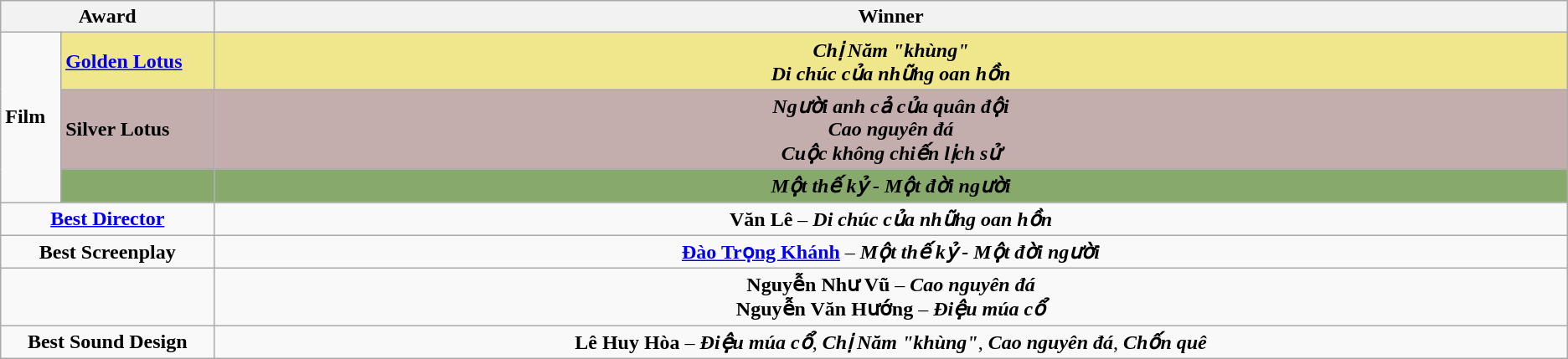<table class=wikitable>
<tr>
<th width="12%" colspan="2">Award</th>
<th width="76%">Winner</th>
</tr>
<tr>
<td rowspan="3"><strong>Film</strong></td>
<td style="background:#F0E68C"><strong><a href='#'>Golden Lotus</a></strong></td>
<td style="background:#F0E68C" align=center><strong><em>Chị Năm "khùng"</em></strong><br><strong><em>Di chúc của những oan hồn</em></strong></td>
</tr>
<tr>
<td style="background:#C4AEAD"><strong>Silver Lotus</strong></td>
<td style="background:#C4AEAD" align=center><strong><em>Người anh cả của quân đội</em></strong><br><strong><em>Cao nguyên đá</em></strong><br><strong><em>Cuộc không chiến lịch sử</em></strong></td>
</tr>
<tr>
<td style="background:#87A96B"><strong></strong></td>
<td style="background:#87A96B" align=center><strong><em>Một thế kỷ - Một đời người</em></strong></td>
</tr>
<tr>
<td colspan="2" align=center><strong><a href='#'>Best Director</a></strong></td>
<td align=center><strong>Văn Lê</strong> – <strong><em>Di chúc của những oan hồn</em></strong></td>
</tr>
<tr>
<td colspan="2" align=center><strong>Best Screenplay</strong></td>
<td align=center><strong><a href='#'>Đào Trọng Khánh</a></strong> – <strong><em>Một thế kỷ - Một đời người</em></strong></td>
</tr>
<tr>
<td colspan="2" align=center><strong></strong></td>
<td align=center><strong>Nguyễn Như Vũ</strong> – <strong><em>Cao nguyên đá</em></strong><br><strong>Nguyễn Văn Hướng</strong> – <strong><em>Điệu múa cổ</em></strong></td>
</tr>
<tr>
<td colspan="2" align=center><strong>Best Sound Design</strong></td>
<td align=center><strong>Lê Huy Hòa</strong> – <strong><em>Điệu múa cổ</em></strong>, <strong><em>Chị Năm "khùng"</em></strong>, <strong><em>Cao nguyên đá</em></strong>, <strong><em>Chốn quê</em></strong></td>
</tr>
</table>
